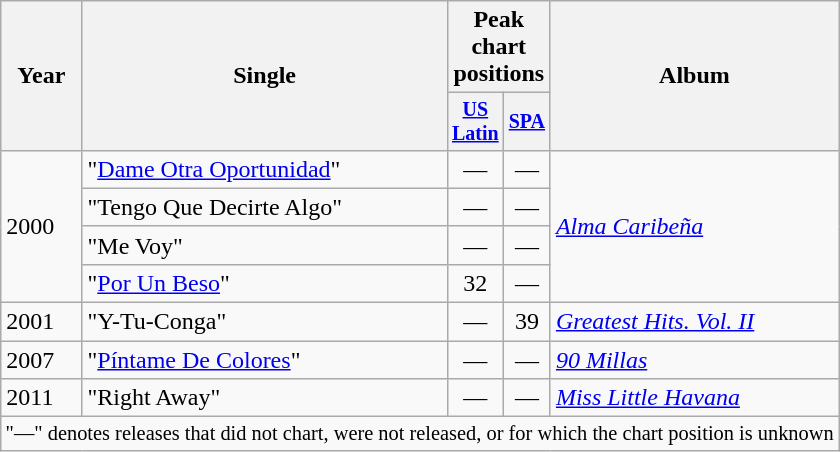<table class="wikitable">
<tr>
<th scope="col" rowspan="2">Year</th>
<th scope="col" rowspan="2">Single</th>
<th scope="col" colspan="2">Peak chart positions</th>
<th scope="col" rowspan="2">Album</th>
</tr>
<tr style="font-size:smaller;">
<th width="25"><a href='#'>US<br>Latin</a><br></th>
<th width="25"><a href='#'>SPA</a><br></th>
</tr>
<tr style="text-align:center;">
<td style="text-align:left;" rowspan="4">2000</td>
<td align="left">"<a href='#'>Dame Otra Oportunidad</a>"</td>
<td>—</td>
<td>—</td>
<td style="text-align:left;" rowspan="4"><em><a href='#'>Alma Caribeña</a></em></td>
</tr>
<tr style="text-align:center;">
<td align="left">"Tengo Que Decirte Algo"</td>
<td>—</td>
<td>—</td>
</tr>
<tr style="text-align:center;">
<td align="left">"Me Voy"</td>
<td>—</td>
<td>—</td>
</tr>
<tr style="text-align:center;">
<td align="left">"<a href='#'>Por Un Beso</a>"</td>
<td>32</td>
<td>—</td>
</tr>
<tr style="text-align:center;">
<td style="text-align:left;">2001</td>
<td align="left">"Y-Tu-Conga"</td>
<td>—</td>
<td>39</td>
<td style="text-align:left;"><em><a href='#'>Greatest Hits. Vol. II</a></em></td>
</tr>
<tr style="text-align:center;">
<td style="text-align:left;">2007</td>
<td align="left">"<a href='#'>Píntame De Colores</a>"</td>
<td>—</td>
<td>—</td>
<td style="text-align:left;"><em><a href='#'>90 Millas</a></em></td>
</tr>
<tr style="text-align:center;">
<td style="text-align:left;">2011</td>
<td align="left">"Right Away"</td>
<td>—</td>
<td>—</td>
<td style="text-align:left;"><em><a href='#'>Miss Little Havana</a></em></td>
</tr>
<tr>
<td colspan="21" style="text-align:center; font-size:85%">"—" denotes releases that did not chart, were not released, or for which the chart position is unknown</td>
</tr>
</table>
